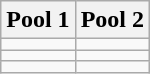<table class="wikitable">
<tr>
<th width=50%>Pool 1</th>
<th width=50%>Pool 2</th>
</tr>
<tr>
<td></td>
<td></td>
</tr>
<tr>
<td></td>
<td></td>
</tr>
<tr>
<td></td>
<td></td>
</tr>
</table>
